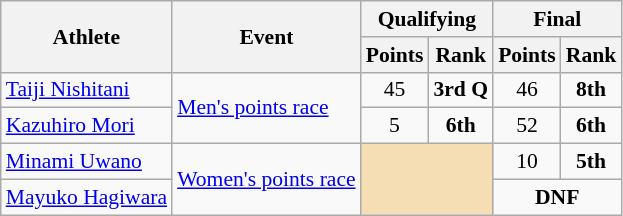<table class=wikitable style="font-size:90%">
<tr>
<th rowspan=2>Athlete</th>
<th rowspan=2>Event</th>
<th colspan=2>Qualifying</th>
<th colspan=2>Final</th>
</tr>
<tr>
<th>Points</th>
<th>Rank</th>
<th>Points</th>
<th>Rank</th>
</tr>
<tr>
<td><a href='#'>Taiji Nishitani</a></td>
<td rowspan=2><a href='#'>Men's points race</a></td>
<td align=center>45</td>
<td align=center><strong>3rd Q</strong></td>
<td align=center>46</td>
<td align=center><strong>8th</strong></td>
</tr>
<tr>
<td><a href='#'>Kazuhiro Mori</a></td>
<td align=center>5</td>
<td align=center><strong>6th</strong></td>
<td align=center>52</td>
<td align=center><strong>6th</strong></td>
</tr>
<tr>
<td><a href='#'>Minami Uwano</a></td>
<td rowspan=2><a href='#'>Women's points race</a></td>
<td colspan="2" rowspan=2 style="text-align:center; background:wheat;"></td>
<td align=center>10</td>
<td align=center><strong>5th</strong></td>
</tr>
<tr>
<td><a href='#'>Mayuko Hagiwara</a></td>
<td align=center colspan=2><strong>DNF</strong></td>
</tr>
</table>
